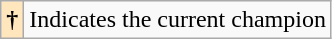<table class="wikitable">
<tr>
<th style="background-color:#ffe6bd">†</th>
<td>Indicates the current champion</td>
</tr>
</table>
